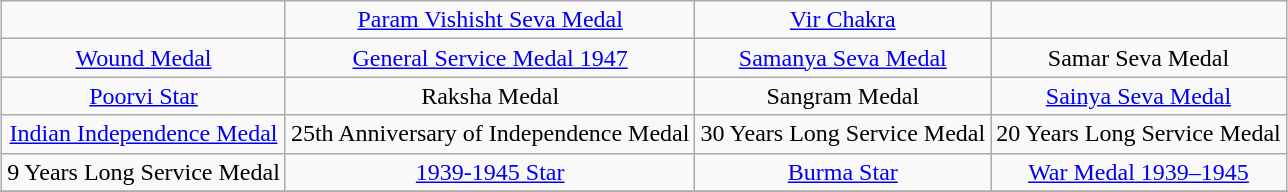<table class="wikitable" style="margin:1em auto; text-align:center;">
<tr>
<td></td>
<td><a href='#'>Param Vishisht Seva Medal</a></td>
<td><a href='#'>Vir Chakra</a></td>
</tr>
<tr>
<td><a href='#'>Wound Medal</a></td>
<td><a href='#'>General Service Medal 1947</a></td>
<td><a href='#'>Samanya Seva Medal</a></td>
<td>Samar Seva Medal</td>
</tr>
<tr>
<td><a href='#'>Poorvi Star</a></td>
<td>Raksha Medal</td>
<td>Sangram Medal</td>
<td><a href='#'>Sainya Seva Medal</a></td>
</tr>
<tr>
<td><a href='#'>Indian Independence Medal</a></td>
<td>25th Anniversary of Independence Medal</td>
<td>30 Years Long Service Medal</td>
<td>20 Years Long Service Medal</td>
</tr>
<tr>
<td>9 Years Long Service Medal</td>
<td><a href='#'>1939-1945 Star</a></td>
<td><a href='#'>Burma Star</a></td>
<td><a href='#'>War Medal 1939–1945</a></td>
</tr>
<tr>
</tr>
</table>
